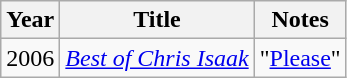<table class="wikitable">
<tr>
<th>Year</th>
<th>Title</th>
<th>Notes</th>
</tr>
<tr>
<td>2006</td>
<td><em><a href='#'>Best of Chris Isaak</a></em></td>
<td>"<a href='#'>Please</a>"</td>
</tr>
</table>
